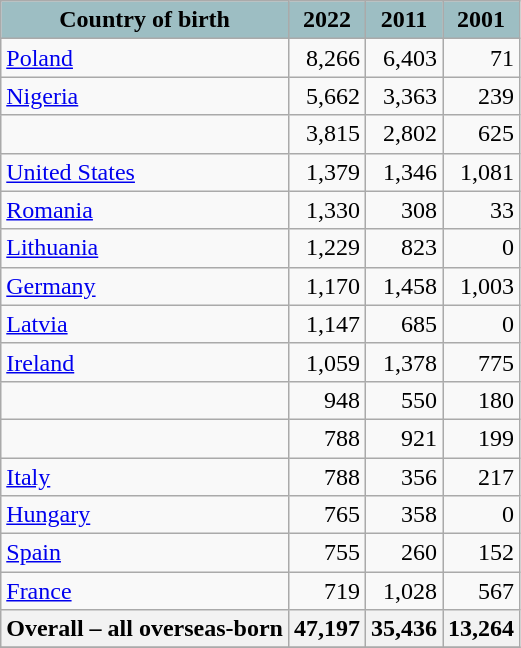<table class="wikitable collapsible sortable">
<tr>
<th style="text-align:center; background:#9dbec3;">Country of birth</th>
<th style="text-align:center; background:#9dbec3;">2022</th>
<th style="text-align:center; background:#9dbec3;">2011</th>
<th style="text-align:center; background:#9dbec3;">2001</th>
</tr>
<tr>
<td border = "1"> <a href='#'>Poland</a></td>
<td align="right">8,266</td>
<td align="right">6,403</td>
<td align="right">71</td>
</tr>
<tr>
<td border = "1"> <a href='#'>Nigeria</a></td>
<td align="right">5,662</td>
<td align="right">3,363</td>
<td align="right">239</td>
</tr>
<tr>
<td border = "1"></td>
<td align="right">3,815</td>
<td align="right">2,802</td>
<td align="right">625</td>
</tr>
<tr>
<td border = "1"> <a href='#'>United States</a></td>
<td align="right">1,379</td>
<td align="right">1,346</td>
<td align="right">1,081</td>
</tr>
<tr>
<td border = "1"> <a href='#'>Romania</a></td>
<td align="right">1,330</td>
<td align="right">308</td>
<td align="right">33</td>
</tr>
<tr>
<td border = "1"> <a href='#'>Lithuania</a></td>
<td align="right">1,229</td>
<td align="right">823</td>
<td align="right">0</td>
</tr>
<tr>
<td border = "1"> <a href='#'>Germany</a></td>
<td align="right">1,170</td>
<td align="right">1,458</td>
<td align="right">1,003</td>
</tr>
<tr>
<td border = "1"> <a href='#'>Latvia</a></td>
<td align="right">1,147</td>
<td align="right">685</td>
<td align="right">0</td>
</tr>
<tr>
<td border = "1"> <a href='#'>Ireland</a></td>
<td align="right">1,059</td>
<td align="right">1,378</td>
<td align="right">775</td>
</tr>
<tr>
<td border = "1"></td>
<td align="right">948</td>
<td align="right">550</td>
<td align="right">180</td>
</tr>
<tr>
<td border = "1"></td>
<td align="right">788</td>
<td align="right">921</td>
<td align="right">199</td>
</tr>
<tr>
<td border = "1"> <a href='#'>Italy</a></td>
<td align="right">788</td>
<td align="right">356</td>
<td align="right">217</td>
</tr>
<tr>
<td border = "1"> <a href='#'>Hungary</a></td>
<td align="right">765</td>
<td align="right">358</td>
<td align="right">0</td>
</tr>
<tr>
<td border = "1"> <a href='#'>Spain</a></td>
<td align="right">755</td>
<td align="right">260</td>
<td align="right">152</td>
</tr>
<tr>
<td border = "1"> <a href='#'>France</a></td>
<td align="right">719</td>
<td align="right">1,028</td>
<td align="right">567</td>
</tr>
<tr>
<th border = "1">Overall – all overseas-born</th>
<th align="right">47,197</th>
<th align="right">35,436</th>
<th align="right">13,264</th>
</tr>
<tr>
</tr>
</table>
